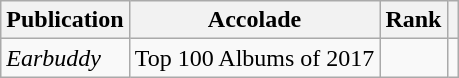<table class="sortable wikitable">
<tr>
<th>Publication</th>
<th>Accolade</th>
<th>Rank</th>
<th class="unsortable"></th>
</tr>
<tr>
<td><em>Earbuddy</em></td>
<td>Top 100 Albums of 2017</td>
<td></td>
<td></td>
</tr>
</table>
